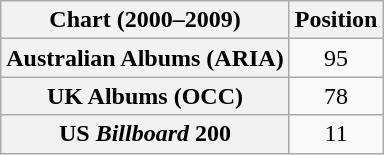<table class="wikitable plainrowheaders">
<tr>
<th scope="col">Chart (2000–2009)</th>
<th scope="col">Position</th>
</tr>
<tr>
<th scope="row">Australian Albums (ARIA)</th>
<td align="center">95</td>
</tr>
<tr>
<th scope="row">UK Albums (OCC)</th>
<td style="text-align:center;">78</td>
</tr>
<tr>
<th scope="row">US <em>Billboard</em> 200</th>
<td align="center">11</td>
</tr>
</table>
